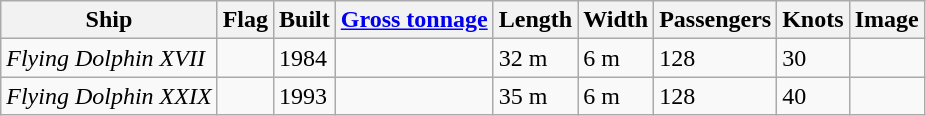<table class="wikitable">
<tr>
<th>Ship</th>
<th>Flag</th>
<th>Built</th>
<th><a href='#'>Gross tonnage</a></th>
<th>Length</th>
<th>Width</th>
<th>Passengers</th>
<th>Knots</th>
<th>Image</th>
</tr>
<tr>
<td><em>Flying Dolphin XVII</em></td>
<td></td>
<td>1984</td>
<td></td>
<td>32 m</td>
<td>6 m</td>
<td>128</td>
<td>30</td>
<td></td>
</tr>
<tr>
<td><em>Flying Dolphin XXIX</em></td>
<td></td>
<td>1993</td>
<td></td>
<td>35 m</td>
<td>6 m</td>
<td>128</td>
<td>40</td>
<td></td>
</tr>
</table>
